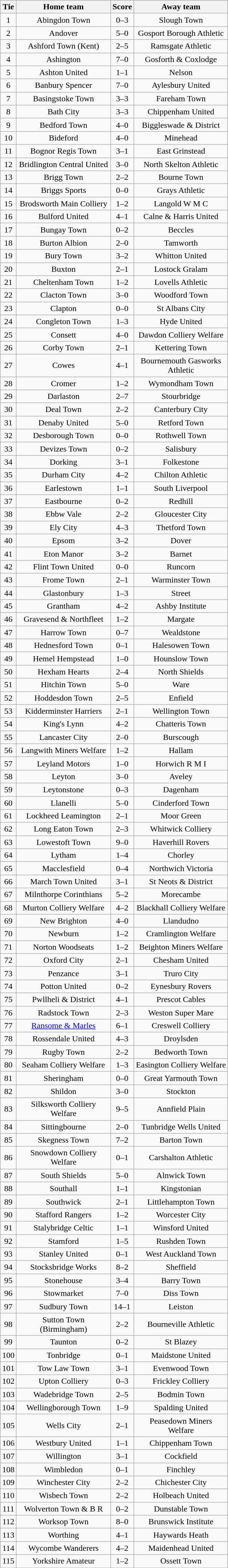<table class="wikitable" style="text-align:center;">
<tr>
<th width=20>Tie</th>
<th width=175>Home team</th>
<th width=20>Score</th>
<th width=175>Away team</th>
</tr>
<tr>
<td>1</td>
<td>Abingdon Town</td>
<td>0–3</td>
<td>Slough Town</td>
</tr>
<tr>
<td>2</td>
<td>Andover</td>
<td>5–0</td>
<td>Gosport Borough Athletic</td>
</tr>
<tr>
<td>3</td>
<td>Ashford Town (Kent)</td>
<td>2–5</td>
<td>Ramsgate Athletic</td>
</tr>
<tr>
<td>4</td>
<td>Ashington</td>
<td>7–0</td>
<td>Gosforth & Coxlodge</td>
</tr>
<tr>
<td>5</td>
<td>Ashton United</td>
<td>1–1</td>
<td>Nelson</td>
</tr>
<tr>
<td>6</td>
<td>Banbury Spencer</td>
<td>7–0</td>
<td>Aylesbury United</td>
</tr>
<tr>
<td>7</td>
<td>Basingstoke Town</td>
<td>3–3</td>
<td>Fareham Town</td>
</tr>
<tr>
<td>8</td>
<td>Bath City</td>
<td>3–3</td>
<td>Chippenham United</td>
</tr>
<tr>
<td>9</td>
<td>Bedford Town</td>
<td>4–0</td>
<td>Biggleswade & District</td>
</tr>
<tr>
<td>10</td>
<td>Bideford</td>
<td>4–0</td>
<td>Minehead</td>
</tr>
<tr>
<td>11</td>
<td>Bognor Regis Town</td>
<td>3–1</td>
<td>East Grinstead</td>
</tr>
<tr>
<td>12</td>
<td>Bridlington Central United</td>
<td>3–0</td>
<td>North Skelton Athletic</td>
</tr>
<tr>
<td>13</td>
<td>Brigg Town</td>
<td>2–2</td>
<td>Bourne Town</td>
</tr>
<tr>
<td>14</td>
<td>Briggs Sports</td>
<td>0–0</td>
<td>Grays Athletic</td>
</tr>
<tr>
<td>15</td>
<td>Brodsworth Main Colliery</td>
<td>1–2</td>
<td>Langold W M C</td>
</tr>
<tr>
<td>16</td>
<td>Bulford United</td>
<td>4–1</td>
<td>Calne & Harris United</td>
</tr>
<tr>
<td>17</td>
<td>Bungay Town</td>
<td>0–2</td>
<td>Beccles</td>
</tr>
<tr>
<td>18</td>
<td>Burton Albion</td>
<td>2–0</td>
<td>Tamworth</td>
</tr>
<tr>
<td>19</td>
<td>Bury Town</td>
<td>3–2</td>
<td>Whitton United</td>
</tr>
<tr>
<td>20</td>
<td>Buxton</td>
<td>2–1</td>
<td>Lostock Gralam</td>
</tr>
<tr>
<td>21</td>
<td>Cheltenham Town</td>
<td>1–2</td>
<td>Lovells Athletic</td>
</tr>
<tr>
<td>22</td>
<td>Clacton Town</td>
<td>3–0</td>
<td>Woodford Town</td>
</tr>
<tr>
<td>23</td>
<td>Clapton</td>
<td>0–0</td>
<td>St Albans City</td>
</tr>
<tr>
<td>24</td>
<td>Congleton Town</td>
<td>1–3</td>
<td>Hyde United</td>
</tr>
<tr>
<td>25</td>
<td>Consett</td>
<td>4–0</td>
<td>Dawdon Colliery Welfare</td>
</tr>
<tr>
<td>26</td>
<td>Corby Town</td>
<td>2–1</td>
<td>Kettering Town</td>
</tr>
<tr>
<td>27</td>
<td>Cowes</td>
<td>4–1</td>
<td>Bournemouth Gasworks Athletic</td>
</tr>
<tr>
<td>28</td>
<td>Cromer</td>
<td>1–2</td>
<td>Wymondham Town</td>
</tr>
<tr>
<td>29</td>
<td>Darlaston</td>
<td>2–7</td>
<td>Stourbridge</td>
</tr>
<tr>
<td>30</td>
<td>Deal Town</td>
<td>2–2</td>
<td>Canterbury City</td>
</tr>
<tr>
<td>31</td>
<td>Denaby United</td>
<td>5–0</td>
<td>Retford Town</td>
</tr>
<tr>
<td>32</td>
<td>Desborough Town</td>
<td>0–0</td>
<td>Rothwell Town</td>
</tr>
<tr>
<td>33</td>
<td>Devizes Town</td>
<td>0–2</td>
<td>Salisbury</td>
</tr>
<tr>
<td>34</td>
<td>Dorking</td>
<td>3–1</td>
<td>Folkestone</td>
</tr>
<tr>
<td>35</td>
<td>Durham City</td>
<td>4–2</td>
<td>Chilton Athletic</td>
</tr>
<tr>
<td>36</td>
<td>Earlestown</td>
<td>1–1</td>
<td>South Liverpool</td>
</tr>
<tr>
<td>37</td>
<td>Eastbourne</td>
<td>0–2</td>
<td>Redhill</td>
</tr>
<tr>
<td>38</td>
<td>Ebbw Vale</td>
<td>2–2</td>
<td>Gloucester City</td>
</tr>
<tr>
<td>39</td>
<td>Ely City</td>
<td>4–3</td>
<td>Thetford Town</td>
</tr>
<tr>
<td>40</td>
<td>Epsom</td>
<td>3–2</td>
<td>Dover</td>
</tr>
<tr>
<td>41</td>
<td>Eton Manor</td>
<td>3–2</td>
<td>Barnet</td>
</tr>
<tr>
<td>42</td>
<td>Flint Town United</td>
<td>0–0</td>
<td>Runcorn</td>
</tr>
<tr>
<td>43</td>
<td>Frome Town</td>
<td>2–1</td>
<td>Warminster Town</td>
</tr>
<tr>
<td>44</td>
<td>Glastonbury</td>
<td>1–3</td>
<td>Street</td>
</tr>
<tr>
<td>45</td>
<td>Grantham</td>
<td>4–2</td>
<td>Ashby Institute</td>
</tr>
<tr>
<td>46</td>
<td>Gravesend & Northfleet</td>
<td>1–2</td>
<td>Margate</td>
</tr>
<tr>
<td>47</td>
<td>Harrow Town</td>
<td>0–7</td>
<td>Wealdstone</td>
</tr>
<tr>
<td>48</td>
<td>Hednesford Town</td>
<td>0–1</td>
<td>Halesowen Town</td>
</tr>
<tr>
<td>49</td>
<td>Hemel Hempstead</td>
<td>1–0</td>
<td>Hounslow Town</td>
</tr>
<tr>
<td>50</td>
<td>Hexham Hearts</td>
<td>2–4</td>
<td>North Shields</td>
</tr>
<tr>
<td>51</td>
<td>Hitchin Town</td>
<td>5–0</td>
<td>Ware</td>
</tr>
<tr>
<td>52</td>
<td>Hoddesdon Town</td>
<td>2–5</td>
<td>Enfield</td>
</tr>
<tr>
<td>53</td>
<td>Kidderminster Harriers</td>
<td>2–1</td>
<td>Wellington Town</td>
</tr>
<tr>
<td>54</td>
<td>King's Lynn</td>
<td>4–2</td>
<td>Chatteris Town</td>
</tr>
<tr>
<td>55</td>
<td>Lancaster City</td>
<td>2–0</td>
<td>Burscough</td>
</tr>
<tr>
<td>56</td>
<td>Langwith Miners Welfare</td>
<td>1–2</td>
<td>Hallam</td>
</tr>
<tr>
<td>57</td>
<td>Leyland Motors</td>
<td>1–0</td>
<td>Horwich R M I</td>
</tr>
<tr>
<td>58</td>
<td>Leyton</td>
<td>3–0</td>
<td>Aveley</td>
</tr>
<tr>
<td>59</td>
<td>Leytonstone</td>
<td>0–3</td>
<td>Dagenham</td>
</tr>
<tr>
<td>60</td>
<td>Llanelli</td>
<td>5–0</td>
<td>Cinderford Town</td>
</tr>
<tr>
<td>61</td>
<td>Lockheed Leamington</td>
<td>2–1</td>
<td>Moor Green</td>
</tr>
<tr>
<td>62</td>
<td>Long Eaton Town</td>
<td>2–3</td>
<td>Whitwick Colliery</td>
</tr>
<tr>
<td>63</td>
<td>Lowestoft Town</td>
<td>9–0</td>
<td>Haverhill Rovers</td>
</tr>
<tr>
<td>64</td>
<td>Lytham</td>
<td>1–4</td>
<td>Chorley</td>
</tr>
<tr>
<td>65</td>
<td>Macclesfield</td>
<td>0–4</td>
<td>Northwich Victoria</td>
</tr>
<tr>
<td>66</td>
<td>March Town United</td>
<td>3–1</td>
<td>St Neots & District</td>
</tr>
<tr>
<td>67</td>
<td>Milnthorpe Corinthians</td>
<td>5–2</td>
<td>Morecambe</td>
</tr>
<tr>
<td>68</td>
<td>Murton Colliery Welfare</td>
<td>4–2</td>
<td>Blackhall Colliery Welfare</td>
</tr>
<tr>
<td>69</td>
<td>New Brighton</td>
<td>4–0</td>
<td>Llandudno</td>
</tr>
<tr>
<td>70</td>
<td>Newburn</td>
<td>1–2</td>
<td>Cramlington Welfare</td>
</tr>
<tr>
<td>71</td>
<td>Norton Woodseats</td>
<td>1–2</td>
<td>Beighton Miners Welfare</td>
</tr>
<tr>
<td>72</td>
<td>Oxford City</td>
<td>2–1</td>
<td>Chesham United</td>
</tr>
<tr>
<td>73</td>
<td>Penzance</td>
<td>3–1</td>
<td>Truro City</td>
</tr>
<tr>
<td>74</td>
<td>Potton United</td>
<td>0–2</td>
<td>Eynesbury Rovers</td>
</tr>
<tr>
<td>75</td>
<td>Pwllheli & District</td>
<td>4–1</td>
<td>Prescot Cables</td>
</tr>
<tr>
<td>76</td>
<td>Radstock Town</td>
<td>2–3</td>
<td>Weston Super Mare</td>
</tr>
<tr>
<td>77</td>
<td><a href='#'>Ransome & Marles</a></td>
<td>6–1</td>
<td>Creswell Colliery</td>
</tr>
<tr>
<td>78</td>
<td>Rossendale United</td>
<td>4–3</td>
<td>Droylsden</td>
</tr>
<tr>
<td>79</td>
<td>Rugby Town</td>
<td>2–2</td>
<td>Bedworth Town</td>
</tr>
<tr>
<td>80</td>
<td>Seaham Colliery Welfare</td>
<td>1–3</td>
<td>Easington Colliery Welfare</td>
</tr>
<tr>
<td>81</td>
<td>Sheringham</td>
<td>0–0</td>
<td>Great Yarmouth Town</td>
</tr>
<tr>
<td>82</td>
<td>Shildon</td>
<td>3–0</td>
<td>Stockton</td>
</tr>
<tr>
<td>83</td>
<td>Silksworth Colliery Welfare</td>
<td>9–5</td>
<td>Annfield Plain</td>
</tr>
<tr>
<td>84</td>
<td>Sittingbourne</td>
<td>2–0</td>
<td>Tunbridge Wells United</td>
</tr>
<tr>
<td>85</td>
<td>Skegness Town</td>
<td>7–2</td>
<td>Barton Town</td>
</tr>
<tr>
<td>86</td>
<td>Snowdown Colliery Welfare</td>
<td>0–1</td>
<td>Carshalton Athletic</td>
</tr>
<tr>
<td>87</td>
<td>South Shields</td>
<td>5–0</td>
<td>Alnwick Town</td>
</tr>
<tr>
<td>88</td>
<td>Southall</td>
<td>1–1</td>
<td>Kingstonian</td>
</tr>
<tr>
<td>89</td>
<td>Southwick</td>
<td>2–1</td>
<td>Littlehampton Town</td>
</tr>
<tr>
<td>90</td>
<td>Stafford Rangers</td>
<td>1–2</td>
<td>Worcester City</td>
</tr>
<tr>
<td>91</td>
<td>Stalybridge Celtic</td>
<td>1–1</td>
<td>Winsford United</td>
</tr>
<tr>
<td>92</td>
<td>Stamford</td>
<td>1–5</td>
<td>Rushden Town</td>
</tr>
<tr>
<td>93</td>
<td>Stanley United</td>
<td>0–1</td>
<td>West Auckland Town</td>
</tr>
<tr>
<td>94</td>
<td>Stocksbridge Works</td>
<td>8–2</td>
<td>Sheffield</td>
</tr>
<tr>
<td>95</td>
<td>Stonehouse</td>
<td>3–4</td>
<td>Barry Town</td>
</tr>
<tr>
<td>96</td>
<td>Stowmarket</td>
<td>7–0</td>
<td>Diss Town</td>
</tr>
<tr>
<td>97</td>
<td>Sudbury Town</td>
<td>14–1</td>
<td>Leiston</td>
</tr>
<tr>
<td>98</td>
<td>Sutton Town (Birmingham)</td>
<td>2–2</td>
<td>Bourneville Athletic</td>
</tr>
<tr>
<td>99</td>
<td>Taunton</td>
<td>0–2</td>
<td>St Blazey</td>
</tr>
<tr>
<td>100</td>
<td>Tonbridge</td>
<td>0–1</td>
<td>Maidstone United</td>
</tr>
<tr>
<td>101</td>
<td>Tow Law Town</td>
<td>3–1</td>
<td>Evenwood Town</td>
</tr>
<tr>
<td>102</td>
<td>Upton Colliery</td>
<td>0–3</td>
<td>Frickley Colliery</td>
</tr>
<tr>
<td>103</td>
<td>Wadebridge Town</td>
<td>2–5</td>
<td>Bodmin Town</td>
</tr>
<tr>
<td>104</td>
<td>Wellingborough Town</td>
<td>1–9</td>
<td>Spalding United</td>
</tr>
<tr>
<td>105</td>
<td>Wells City</td>
<td>2–1</td>
<td>Peasedown Miners Welfare</td>
</tr>
<tr>
<td>106</td>
<td>Westbury United</td>
<td>1–1</td>
<td>Chippenham Town</td>
</tr>
<tr>
<td>107</td>
<td>Willington</td>
<td>3–1</td>
<td>Cockfield</td>
</tr>
<tr>
<td>108</td>
<td>Wimbledon</td>
<td>0–1</td>
<td>Finchley</td>
</tr>
<tr>
<td>109</td>
<td>Winchester City</td>
<td>2–2</td>
<td>Chichester City</td>
</tr>
<tr>
<td>110</td>
<td>Wisbech Town</td>
<td>2–2</td>
<td>Holbeach United</td>
</tr>
<tr>
<td>111</td>
<td>Wolverton Town & B R</td>
<td>0–2</td>
<td>Dunstable Town</td>
</tr>
<tr>
<td>112</td>
<td>Worksop Town</td>
<td>8–0</td>
<td>Brunswick Institute</td>
</tr>
<tr>
<td>113</td>
<td>Worthing</td>
<td>4–1</td>
<td>Haywards Heath</td>
</tr>
<tr>
<td>114</td>
<td>Wycombe Wanderers</td>
<td>4–2</td>
<td>Maidenhead United</td>
</tr>
<tr>
<td>115</td>
<td>Yorkshire Amateur</td>
<td>1–2</td>
<td>Ossett Town</td>
</tr>
</table>
